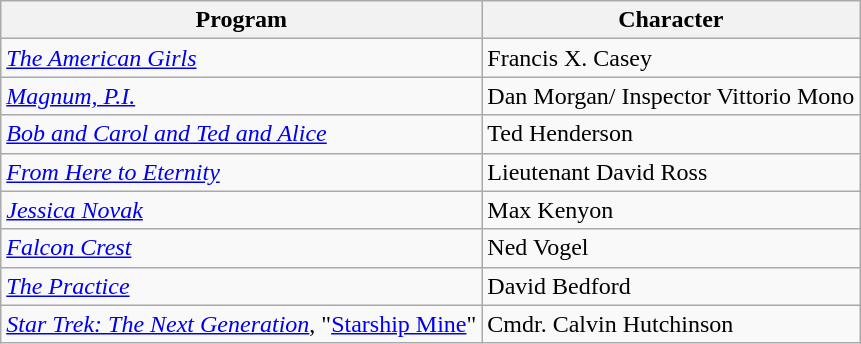<table class="wikitable">
<tr>
<th>Program</th>
<th>Character</th>
</tr>
<tr>
<td><em><a href='#'>The American Girls</a></em></td>
<td>Francis X. Casey</td>
</tr>
<tr>
<td><em><a href='#'>Magnum, P.I.</a></em></td>
<td>Dan Morgan/ Inspector Vittorio Mono</td>
</tr>
<tr>
<td><em><a href='#'>Bob and Carol and Ted and Alice</a></em></td>
<td>Ted Henderson</td>
</tr>
<tr>
<td><em><a href='#'>From Here to Eternity</a></em></td>
<td>Lieutenant David Ross</td>
</tr>
<tr>
<td><em><a href='#'>Jessica Novak</a></em></td>
<td>Max Kenyon</td>
</tr>
<tr>
<td><em><a href='#'>Falcon Crest</a></em></td>
<td>Ned Vogel</td>
</tr>
<tr>
<td><em><a href='#'>The Practice</a></em></td>
<td>David Bedford</td>
</tr>
<tr>
<td><em><a href='#'>Star Trek: The Next Generation</a></em>, "<a href='#'>Starship Mine</a>"</td>
<td>Cmdr. Calvin Hutchinson</td>
</tr>
</table>
